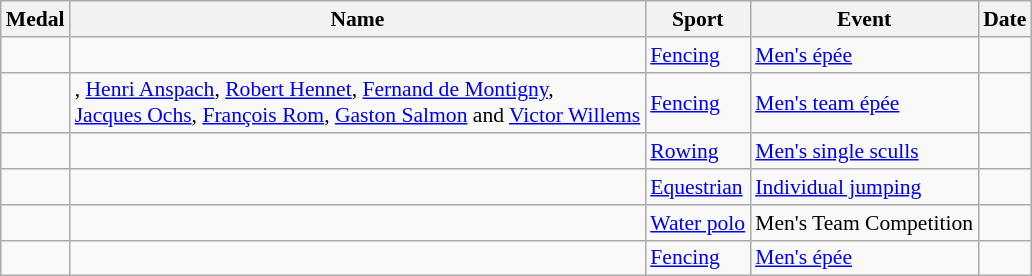<table class="wikitable sortable" style="font-size:90%">
<tr>
<th>Medal</th>
<th>Name</th>
<th>Sport</th>
<th>Event</th>
<th>Date</th>
</tr>
<tr>
<td></td>
<td></td>
<td><a href='#'>Fencing</a></td>
<td><a href='#'>Men's épée</a></td>
<td></td>
</tr>
<tr>
<td></td>
<td>, <a href='#'>Henri Anspach</a>, <a href='#'>Robert Hennet</a>, <a href='#'>Fernand de Montigny</a>,<br> <a href='#'>Jacques Ochs</a>, <a href='#'>François Rom</a>, <a href='#'>Gaston Salmon</a> and <a href='#'>Victor Willems</a></td>
<td><a href='#'>Fencing</a></td>
<td><a href='#'>Men's team épée</a></td>
<td></td>
</tr>
<tr>
<td></td>
<td></td>
<td><a href='#'>Rowing</a></td>
<td><a href='#'>Men's single sculls</a></td>
<td></td>
</tr>
<tr>
<td></td>
<td></td>
<td><a href='#'>Equestrian</a></td>
<td><a href='#'>Individual jumping</a></td>
<td></td>
</tr>
<tr>
<td></td>
<td><br></td>
<td><a href='#'>Water polo</a></td>
<td>Men's Team Competition</td>
<td></td>
</tr>
<tr>
<td></td>
<td></td>
<td><a href='#'>Fencing</a></td>
<td><a href='#'>Men's épée</a></td>
<td></td>
</tr>
</table>
